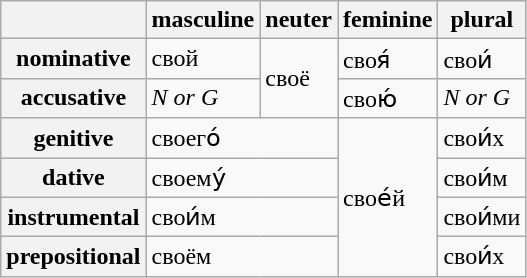<table class="wikitable" style="display: inline-table;">
<tr>
<th></th>
<th>masculine</th>
<th>neuter</th>
<th>feminine</th>
<th>plural</th>
</tr>
<tr>
<th>nominative</th>
<td>свой</td>
<td rowspan="2">своё</td>
<td>своя́</td>
<td>свои́</td>
</tr>
<tr>
<th>accusative</th>
<td><em>N or G</em></td>
<td>свою́</td>
<td><em>N or G</em></td>
</tr>
<tr>
<th>genitive</th>
<td colspan="2">своего́</td>
<td rowspan="4">свое́й</td>
<td>свои́х</td>
</tr>
<tr>
<th>dative</th>
<td colspan="2">своему́</td>
<td>свои́м</td>
</tr>
<tr>
<th>instrumental</th>
<td colspan="2">свои́м</td>
<td>свои́ми</td>
</tr>
<tr>
<th>prepositional</th>
<td colspan="2">своём</td>
<td>свои́х</td>
</tr>
</table>
